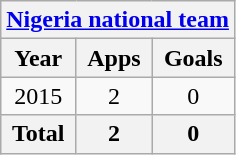<table class="wikitable" style="text-align:center">
<tr>
<th colspan=3><a href='#'>Nigeria national team</a></th>
</tr>
<tr>
<th>Year</th>
<th>Apps</th>
<th>Goals</th>
</tr>
<tr>
<td>2015</td>
<td>2</td>
<td>0</td>
</tr>
<tr>
<th>Total</th>
<th>2</th>
<th>0</th>
</tr>
</table>
